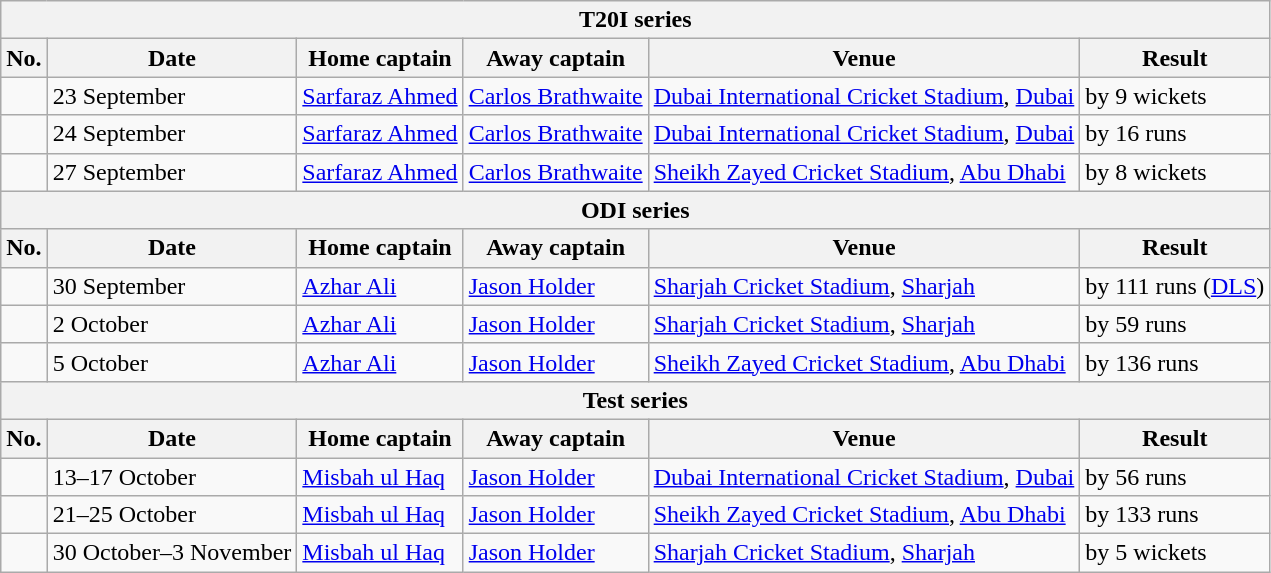<table class="wikitable">
<tr>
<th colspan="6">T20I series</th>
</tr>
<tr>
<th>No.</th>
<th>Date</th>
<th>Home captain</th>
<th>Away captain</th>
<th>Venue</th>
<th>Result</th>
</tr>
<tr>
<td></td>
<td>23 September</td>
<td><a href='#'>Sarfaraz Ahmed</a></td>
<td><a href='#'>Carlos Brathwaite</a></td>
<td><a href='#'>Dubai International Cricket Stadium</a>, <a href='#'>Dubai</a></td>
<td> by 9 wickets</td>
</tr>
<tr>
<td></td>
<td>24 September</td>
<td><a href='#'>Sarfaraz Ahmed</a></td>
<td><a href='#'>Carlos Brathwaite</a></td>
<td><a href='#'>Dubai International Cricket Stadium</a>, <a href='#'>Dubai</a></td>
<td> by 16 runs</td>
</tr>
<tr>
<td></td>
<td>27 September</td>
<td><a href='#'>Sarfaraz Ahmed</a></td>
<td><a href='#'>Carlos Brathwaite</a></td>
<td><a href='#'>Sheikh Zayed Cricket Stadium</a>, <a href='#'>Abu Dhabi</a></td>
<td> by 8 wickets</td>
</tr>
<tr>
<th colspan="6">ODI series</th>
</tr>
<tr>
<th>No.</th>
<th>Date</th>
<th>Home captain</th>
<th>Away captain</th>
<th>Venue</th>
<th>Result</th>
</tr>
<tr>
<td></td>
<td>30 September</td>
<td><a href='#'>Azhar Ali</a></td>
<td><a href='#'>Jason Holder</a></td>
<td><a href='#'>Sharjah Cricket Stadium</a>, <a href='#'>Sharjah</a></td>
<td> by 111 runs (<a href='#'>DLS</a>)</td>
</tr>
<tr>
<td></td>
<td>2 October</td>
<td><a href='#'>Azhar Ali</a></td>
<td><a href='#'>Jason Holder</a></td>
<td><a href='#'>Sharjah Cricket Stadium</a>, <a href='#'>Sharjah</a></td>
<td> by 59 runs</td>
</tr>
<tr>
<td></td>
<td>5 October</td>
<td><a href='#'>Azhar Ali</a></td>
<td><a href='#'>Jason Holder</a></td>
<td><a href='#'>Sheikh Zayed Cricket Stadium</a>, <a href='#'>Abu Dhabi</a></td>
<td> by 136 runs</td>
</tr>
<tr>
<th colspan="6">Test series</th>
</tr>
<tr>
<th>No.</th>
<th>Date</th>
<th>Home captain</th>
<th>Away captain</th>
<th>Venue</th>
<th>Result</th>
</tr>
<tr>
<td></td>
<td>13–17 October</td>
<td><a href='#'>Misbah ul Haq</a></td>
<td><a href='#'>Jason Holder</a></td>
<td><a href='#'>Dubai International Cricket Stadium</a>, <a href='#'>Dubai</a></td>
<td> by 56 runs</td>
</tr>
<tr>
<td></td>
<td>21–25 October</td>
<td><a href='#'>Misbah ul Haq</a></td>
<td><a href='#'>Jason Holder</a></td>
<td><a href='#'>Sheikh Zayed Cricket Stadium</a>, <a href='#'>Abu Dhabi</a></td>
<td> by 133 runs</td>
</tr>
<tr>
<td></td>
<td>30 October–3 November</td>
<td><a href='#'>Misbah ul Haq</a></td>
<td><a href='#'>Jason Holder</a></td>
<td><a href='#'>Sharjah Cricket Stadium</a>, <a href='#'>Sharjah</a></td>
<td> by 5 wickets</td>
</tr>
</table>
